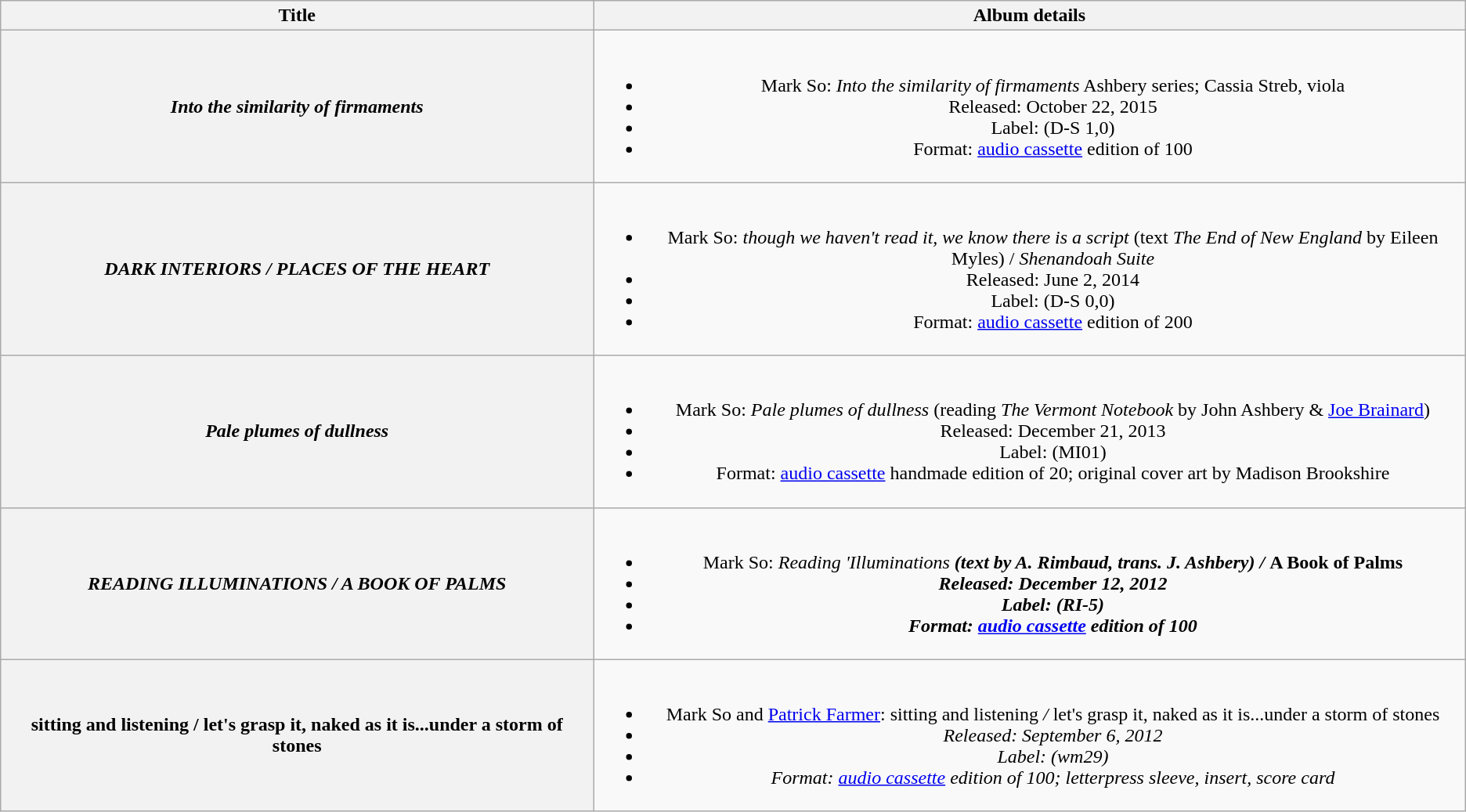<table class="wikitable plainrowheaders" style="text-align:center;" border="1">
<tr>
<th scope="col" style="width:36em;">Title</th>
<th scope="col" style="width:54em;">Album details</th>
</tr>
<tr>
<th scope="row"><em>Into the similarity of firmaments</em></th>
<td><br><ul><li>Mark So: <em>Into the similarity of firmaments</em> Ashbery series; Cassia Streb, viola</li><li>Released: October 22, 2015</li><li>Label:  (D-S 1,0)</li><li>Format: <a href='#'>audio cassette</a> edition of 100</li></ul></td>
</tr>
<tr>
<th scope="row"><em>DARK INTERIORS / PLACES OF THE HEART</em></th>
<td><br><ul><li>Mark So: <em>though we haven't read it, we know there is a script</em> (text <em>The End of New England</em> by Eileen Myles) / <em>Shenandoah Suite</em></li><li>Released: June 2, 2014</li><li>Label:  (D-S 0,0)</li><li>Format: <a href='#'>audio cassette</a> edition of 200</li></ul></td>
</tr>
<tr>
<th scope="row"><em>Pale plumes of dullness</em></th>
<td><br><ul><li>Mark So: <em>Pale plumes of dullness</em> (reading <em>The Vermont Notebook</em> by John Ashbery & <a href='#'>Joe Brainard</a>)</li><li>Released: December 21, 2013</li><li>Label:  (MI01)</li><li>Format: <a href='#'>audio cassette</a> handmade edition of 20; original cover art by Madison Brookshire</li></ul></td>
</tr>
<tr>
<th scope="row"><em>READING ILLUMINATIONS / A BOOK OF PALMS</em></th>
<td><br><ul><li>Mark So: <em>Reading 'Illuminations<strong> (text by A. Rimbaud, trans. J. Ashbery) / </em>A Book of Palms<em></li><li>Released: December 12, 2012</li><li>Label:  (RI-5)</li><li>Format: <a href='#'>audio cassette</a> edition of 100</li></ul></td>
</tr>
<tr>
<th scope="row"></em>sitting and listening / let's grasp it, naked as it is...under a storm of stones<em></th>
<td><br><ul><li>Mark So and <a href='#'>Patrick Farmer</a>: </em>sitting and listening<em> / </em>let's grasp it, naked as it is...under a storm of stones<em></li><li>Released: September 6, 2012</li><li>Label:  (wm29)</li><li>Format: <a href='#'>audio cassette</a> edition of 100; letterpress sleeve, insert, score card</li></ul></td>
</tr>
</table>
